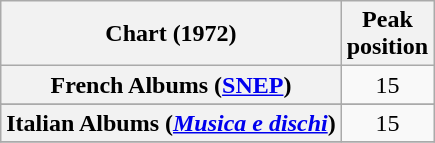<table class="wikitable sortable plainrowheaders">
<tr>
<th>Chart (1972)</th>
<th>Peak<br>position</th>
</tr>
<tr>
<th scope="row">French Albums (<a href='#'>SNEP</a>)</th>
<td align="center">15</td>
</tr>
<tr>
</tr>
<tr>
<th scope="row">Italian Albums (<em><a href='#'>Musica e dischi</a></em>)</th>
<td style="text-align:center;">15</td>
</tr>
<tr>
</tr>
</table>
